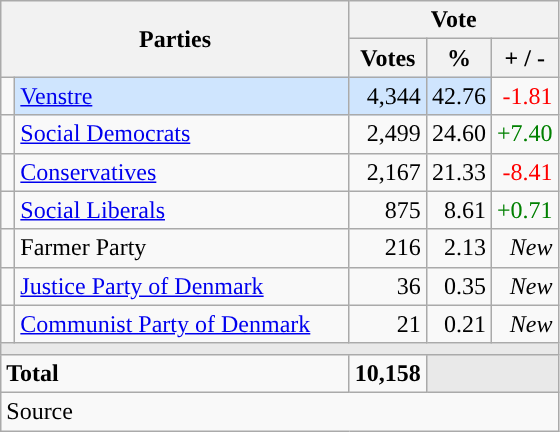<table class="wikitable" style="text-align:right;">
<tr>
<th style="text-align:centre;" rowspan="2" colspan="2" width="225">Parties</th>
<th colspan="3">Vote</th>
</tr>
<tr>
<th width="15">Votes</th>
<th width="15">%</th>
<th width="15">+ / -</th>
</tr>
<tr>
<td width="2" style="color:inherit;background:"></td>
<td bgcolor=#cfe5fe  align="left"><a href='#'>Venstre</a></td>
<td bgcolor=#cfe5fe>4,344</td>
<td bgcolor=#cfe5fe>42.76</td>
<td style=color:red;>-1.81</td>
</tr>
<tr>
<td width="2" style="color:inherit;background:"></td>
<td align="left"><a href='#'>Social Democrats</a></td>
<td>2,499</td>
<td>24.60</td>
<td style=color:green;>+7.40</td>
</tr>
<tr>
<td width="2" style="color:inherit;background:"></td>
<td align="left"><a href='#'>Conservatives</a></td>
<td>2,167</td>
<td>21.33</td>
<td style=color:red;>-8.41</td>
</tr>
<tr>
<td width="2" style="color:inherit;background:"></td>
<td align="left"><a href='#'>Social Liberals</a></td>
<td>875</td>
<td>8.61</td>
<td style=color:green;>+0.71</td>
</tr>
<tr>
<td width="2" style="color:inherit;background:"></td>
<td align="left">Farmer Party</td>
<td>216</td>
<td>2.13</td>
<td><em>New</em></td>
</tr>
<tr>
<td width="2" style="color:inherit;background:"></td>
<td align="left"><a href='#'>Justice Party of Denmark</a></td>
<td>36</td>
<td>0.35</td>
<td><em>New</em></td>
</tr>
<tr>
<td width="2" style="color:inherit;background:"></td>
<td align="left"><a href='#'>Communist Party of Denmark</a></td>
<td>21</td>
<td>0.21</td>
<td><em>New</em></td>
</tr>
<tr>
<td colspan="7" bgcolor="#E9E9E9"></td>
</tr>
<tr>
<td align="left" colspan="2"><strong>Total</strong></td>
<td><strong>10,158</strong></td>
<td bgcolor="#E9E9E9" colspan="2"></td>
</tr>
<tr>
<td align="left" colspan="6">Source</td>
</tr>
</table>
